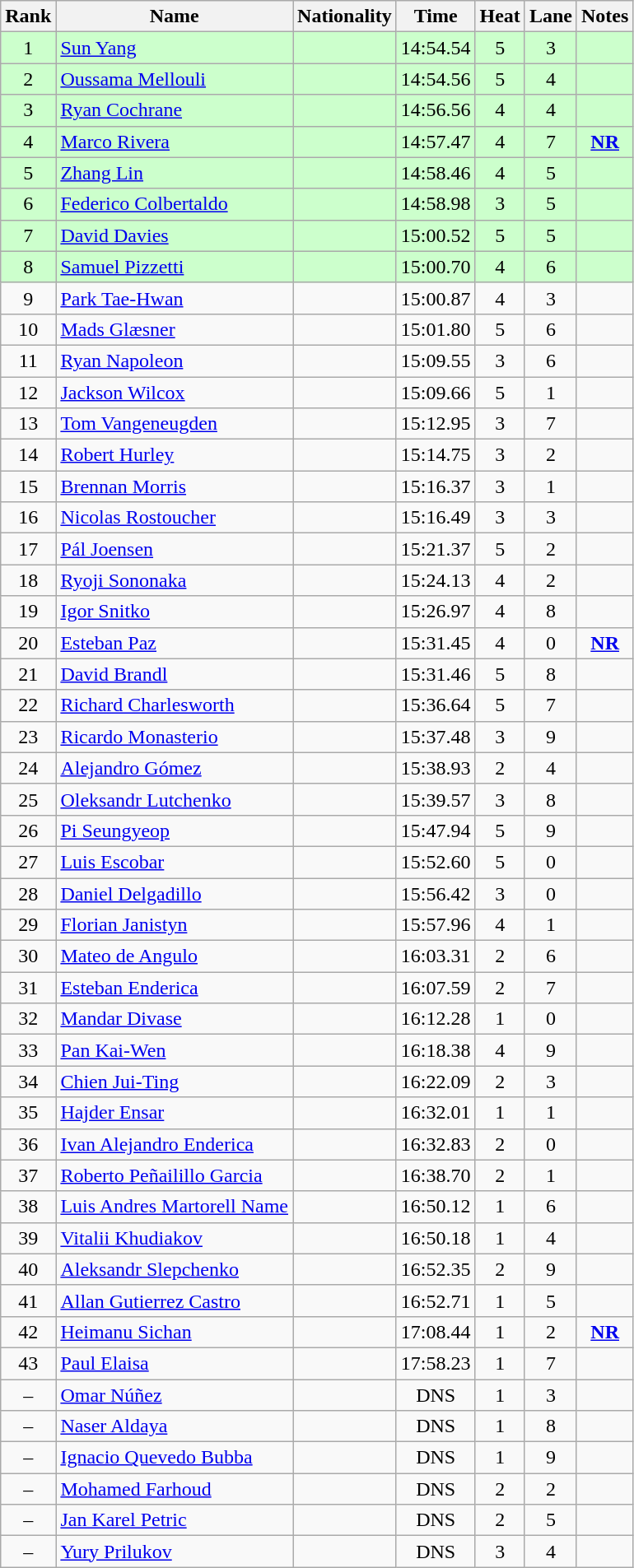<table class="wikitable sortable" style="text-align:center">
<tr>
<th>Rank</th>
<th>Name</th>
<th>Nationality</th>
<th>Time</th>
<th>Heat</th>
<th>Lane</th>
<th>Notes</th>
</tr>
<tr bgcolor=ccffcc>
<td>1</td>
<td align=left><a href='#'>Sun Yang</a></td>
<td align=left></td>
<td>14:54.54</td>
<td>5</td>
<td>3</td>
<td></td>
</tr>
<tr bgcolor=ccffcc>
<td>2</td>
<td align=left><a href='#'>Oussama Mellouli</a></td>
<td align=left></td>
<td>14:54.56</td>
<td>5</td>
<td>4</td>
<td></td>
</tr>
<tr bgcolor=ccffcc>
<td>3</td>
<td align=left><a href='#'>Ryan Cochrane</a></td>
<td align=left></td>
<td>14:56.56</td>
<td>4</td>
<td>4</td>
<td></td>
</tr>
<tr bgcolor=ccffcc>
<td>4</td>
<td align=left><a href='#'>Marco Rivera</a></td>
<td align=left></td>
<td>14:57.47</td>
<td>4</td>
<td>7</td>
<td><strong><a href='#'>NR</a></strong></td>
</tr>
<tr bgcolor=ccffcc>
<td>5</td>
<td align=left><a href='#'>Zhang Lin</a></td>
<td align=left></td>
<td>14:58.46</td>
<td>4</td>
<td>5</td>
<td></td>
</tr>
<tr bgcolor=ccffcc>
<td>6</td>
<td align=left><a href='#'>Federico Colbertaldo</a></td>
<td align=left></td>
<td>14:58.98</td>
<td>3</td>
<td>5</td>
<td></td>
</tr>
<tr bgcolor=ccffcc>
<td>7</td>
<td align=left><a href='#'>David Davies</a></td>
<td align=left></td>
<td>15:00.52</td>
<td>5</td>
<td>5</td>
<td></td>
</tr>
<tr bgcolor=ccffcc>
<td>8</td>
<td align=left><a href='#'>Samuel Pizzetti</a></td>
<td align=left></td>
<td>15:00.70</td>
<td>4</td>
<td>6</td>
<td></td>
</tr>
<tr>
<td>9</td>
<td align=left><a href='#'>Park Tae-Hwan</a></td>
<td align=left></td>
<td>15:00.87</td>
<td>4</td>
<td>3</td>
<td></td>
</tr>
<tr>
<td>10</td>
<td align=left><a href='#'>Mads Glæsner</a></td>
<td align=left></td>
<td>15:01.80</td>
<td>5</td>
<td>6</td>
<td></td>
</tr>
<tr>
<td>11</td>
<td align=left><a href='#'>Ryan Napoleon</a></td>
<td align=left></td>
<td>15:09.55</td>
<td>3</td>
<td>6</td>
<td></td>
</tr>
<tr>
<td>12</td>
<td align=left><a href='#'>Jackson Wilcox</a></td>
<td align=left></td>
<td>15:09.66</td>
<td>5</td>
<td>1</td>
<td></td>
</tr>
<tr>
<td>13</td>
<td align=left><a href='#'>Tom Vangeneugden</a></td>
<td align=left></td>
<td>15:12.95</td>
<td>3</td>
<td>7</td>
<td></td>
</tr>
<tr>
<td>14</td>
<td align=left><a href='#'>Robert Hurley</a></td>
<td align=left></td>
<td>15:14.75</td>
<td>3</td>
<td>2</td>
<td></td>
</tr>
<tr>
<td>15</td>
<td align=left><a href='#'>Brennan Morris</a></td>
<td align=left></td>
<td>15:16.37</td>
<td>3</td>
<td>1</td>
<td></td>
</tr>
<tr>
<td>16</td>
<td align=left><a href='#'>Nicolas Rostoucher</a></td>
<td align=left></td>
<td>15:16.49</td>
<td>3</td>
<td>3</td>
<td></td>
</tr>
<tr>
<td>17</td>
<td align=left><a href='#'>Pál Joensen</a></td>
<td align=left></td>
<td>15:21.37</td>
<td>5</td>
<td>2</td>
<td></td>
</tr>
<tr>
<td>18</td>
<td align=left><a href='#'>Ryoji Sononaka</a></td>
<td align=left></td>
<td>15:24.13</td>
<td>4</td>
<td>2</td>
<td></td>
</tr>
<tr>
<td>19</td>
<td align=left><a href='#'>Igor Snitko</a></td>
<td align=left></td>
<td>15:26.97</td>
<td>4</td>
<td>8</td>
<td></td>
</tr>
<tr>
<td>20</td>
<td align=left><a href='#'>Esteban Paz</a></td>
<td align=left></td>
<td>15:31.45</td>
<td>4</td>
<td>0</td>
<td><strong><a href='#'>NR</a></strong></td>
</tr>
<tr>
<td>21</td>
<td align=left><a href='#'>David Brandl</a></td>
<td align=left></td>
<td>15:31.46</td>
<td>5</td>
<td>8</td>
<td></td>
</tr>
<tr>
<td>22</td>
<td align=left><a href='#'>Richard Charlesworth</a></td>
<td align=left></td>
<td>15:36.64</td>
<td>5</td>
<td>7</td>
<td></td>
</tr>
<tr>
<td>23</td>
<td align=left><a href='#'>Ricardo Monasterio</a></td>
<td align=left></td>
<td>15:37.48</td>
<td>3</td>
<td>9</td>
<td></td>
</tr>
<tr>
<td>24</td>
<td align=left><a href='#'>Alejandro Gómez</a></td>
<td align=left></td>
<td>15:38.93</td>
<td>2</td>
<td>4</td>
<td></td>
</tr>
<tr>
<td>25</td>
<td align=left><a href='#'>Oleksandr Lutchenko</a></td>
<td align=left></td>
<td>15:39.57</td>
<td>3</td>
<td>8</td>
<td></td>
</tr>
<tr>
<td>26</td>
<td align=left><a href='#'>Pi Seungyeop</a></td>
<td align=left></td>
<td>15:47.94</td>
<td>5</td>
<td>9</td>
<td></td>
</tr>
<tr>
<td>27</td>
<td align=left><a href='#'>Luis Escobar</a></td>
<td align=left></td>
<td>15:52.60</td>
<td>5</td>
<td>0</td>
<td></td>
</tr>
<tr>
<td>28</td>
<td align=left><a href='#'>Daniel Delgadillo</a></td>
<td align=left></td>
<td>15:56.42</td>
<td>3</td>
<td>0</td>
<td></td>
</tr>
<tr>
<td>29</td>
<td align=left><a href='#'>Florian Janistyn</a></td>
<td align=left></td>
<td>15:57.96</td>
<td>4</td>
<td>1</td>
<td></td>
</tr>
<tr>
<td>30</td>
<td align=left><a href='#'>Mateo de Angulo</a></td>
<td align=left></td>
<td>16:03.31</td>
<td>2</td>
<td>6</td>
<td></td>
</tr>
<tr>
<td>31</td>
<td align=left><a href='#'>Esteban Enderica</a></td>
<td align=left></td>
<td>16:07.59</td>
<td>2</td>
<td>7</td>
<td></td>
</tr>
<tr>
<td>32</td>
<td align=left><a href='#'>Mandar Divase</a></td>
<td align=left></td>
<td>16:12.28</td>
<td>1</td>
<td>0</td>
<td></td>
</tr>
<tr>
<td>33</td>
<td align=left><a href='#'>Pan Kai-Wen</a></td>
<td align=left></td>
<td>16:18.38</td>
<td>4</td>
<td>9</td>
<td></td>
</tr>
<tr>
<td>34</td>
<td align=left><a href='#'>Chien Jui-Ting</a></td>
<td align=left></td>
<td>16:22.09</td>
<td>2</td>
<td>3</td>
<td></td>
</tr>
<tr>
<td>35</td>
<td align=left><a href='#'>Hajder Ensar</a></td>
<td align=left></td>
<td>16:32.01</td>
<td>1</td>
<td>1</td>
<td></td>
</tr>
<tr>
<td>36</td>
<td align=left><a href='#'>Ivan Alejandro Enderica</a></td>
<td align=left></td>
<td>16:32.83</td>
<td>2</td>
<td>0</td>
<td></td>
</tr>
<tr>
<td>37</td>
<td align=left><a href='#'>Roberto Peñailillo Garcia</a></td>
<td align=left></td>
<td>16:38.70</td>
<td>2</td>
<td>1</td>
<td></td>
</tr>
<tr>
<td>38</td>
<td align=left><a href='#'>Luis Andres Martorell Name</a></td>
<td align=left></td>
<td>16:50.12</td>
<td>1</td>
<td>6</td>
<td></td>
</tr>
<tr>
<td>39</td>
<td align=left><a href='#'>Vitalii Khudiakov</a></td>
<td align=left></td>
<td>16:50.18</td>
<td>1</td>
<td>4</td>
<td></td>
</tr>
<tr>
<td>40</td>
<td align=left><a href='#'>Aleksandr Slepchenko</a></td>
<td align=left></td>
<td>16:52.35</td>
<td>2</td>
<td>9</td>
<td></td>
</tr>
<tr>
<td>41</td>
<td align=left><a href='#'>Allan Gutierrez Castro</a></td>
<td align=left></td>
<td>16:52.71</td>
<td>1</td>
<td>5</td>
<td></td>
</tr>
<tr>
<td>42</td>
<td align=left><a href='#'>Heimanu Sichan</a></td>
<td align=left></td>
<td>17:08.44</td>
<td>1</td>
<td>2</td>
<td><strong><a href='#'>NR</a></strong></td>
</tr>
<tr>
<td>43</td>
<td align=left><a href='#'>Paul Elaisa</a></td>
<td align=left></td>
<td>17:58.23</td>
<td>1</td>
<td>7</td>
<td></td>
</tr>
<tr>
<td>–</td>
<td align=left><a href='#'>Omar Núñez</a></td>
<td align=left></td>
<td>DNS</td>
<td>1</td>
<td>3</td>
<td></td>
</tr>
<tr>
<td>–</td>
<td align=left><a href='#'>Naser Aldaya</a></td>
<td align=left></td>
<td>DNS</td>
<td>1</td>
<td>8</td>
<td></td>
</tr>
<tr>
<td>–</td>
<td align=left><a href='#'>Ignacio Quevedo Bubba</a></td>
<td align=left></td>
<td>DNS</td>
<td>1</td>
<td>9</td>
<td></td>
</tr>
<tr>
<td>–</td>
<td align=left><a href='#'>Mohamed Farhoud</a></td>
<td align=left></td>
<td>DNS</td>
<td>2</td>
<td>2</td>
<td></td>
</tr>
<tr>
<td>–</td>
<td align=left><a href='#'>Jan Karel Petric</a></td>
<td align=left></td>
<td>DNS</td>
<td>2</td>
<td>5</td>
<td></td>
</tr>
<tr>
<td>–</td>
<td align=left><a href='#'>Yury Prilukov</a></td>
<td align=left></td>
<td>DNS</td>
<td>3</td>
<td>4</td>
<td></td>
</tr>
</table>
